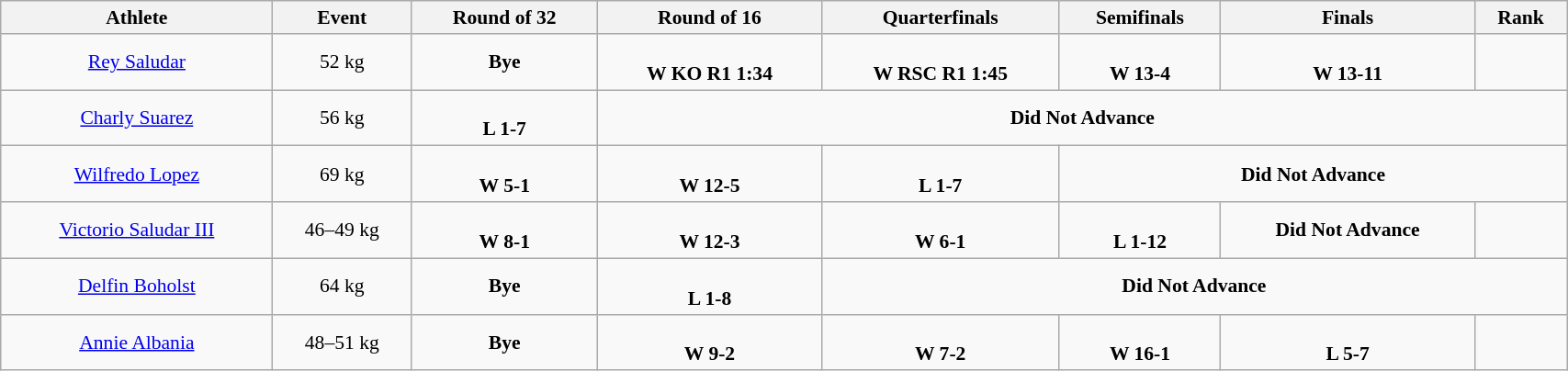<table class="wikitable" width="90%" style="text-align:center; font-size:90%">
<tr>
<th>Athlete</th>
<th>Event</th>
<th>Round of 32</th>
<th>Round of 16</th>
<th>Quarterfinals</th>
<th>Semifinals</th>
<th>Finals</th>
<th>Rank</th>
</tr>
<tr>
<td align=center><a href='#'>Rey Saludar</a></td>
<td align=center>52 kg</td>
<td align=center><strong>Bye</strong></td>
<td align=center> <br> <strong>W KO R1 1:34</strong></td>
<td align=center> <br> <strong>W RSC R1 1:45</strong></td>
<td align=center> <br> <strong>W 13-4</strong></td>
<td align=center><br> <strong>W 13-11</strong></td>
<td align=center></td>
</tr>
<tr>
<td align=center><a href='#'>Charly Suarez</a></td>
<td align=center>56 kg</td>
<td align=center> <br> <strong>L 1-7</strong></td>
<td align=center colspan=5><strong>Did Not Advance</strong></td>
</tr>
<tr>
<td align=center><a href='#'>Wilfredo Lopez</a></td>
<td align=center>69 kg</td>
<td align=center> <br> <strong>W 5-1</strong></td>
<td align=center> <br> <strong>W 12-5</strong></td>
<td align=center> <br> <strong>L 1-7</strong></td>
<td align=center colspan=3><strong>Did Not Advance</strong></td>
</tr>
<tr>
<td align=center><a href='#'>Victorio Saludar III</a></td>
<td align=center>46–49 kg</td>
<td align=center><br> <strong>W 8-1</strong></td>
<td align=center><br> <strong>W 12-3</strong></td>
<td align=center><br> <strong>W 6-1</strong></td>
<td align=center><br> <strong>L 1-12</strong></td>
<td align=center><strong>Did Not Advance</strong></td>
<td align=center></td>
</tr>
<tr>
<td align=center><a href='#'>Delfin Boholst</a></td>
<td align=center>64 kg</td>
<td align=center><strong>Bye</strong></td>
<td align=center><br> <strong>L 1-8</strong></td>
<td align=center colspan=4><strong>Did Not Advance</strong></td>
</tr>
<tr>
<td align=center><a href='#'>Annie Albania</a></td>
<td align=center>48–51 kg</td>
<td align=center><strong>Bye</strong></td>
<td align=center><br> <strong>W 9-2</strong></td>
<td align=center><br> <strong>W 7-2</strong></td>
<td align=center><br> <strong>W 16-1</strong></td>
<td align=center><br> <strong>L 5-7</strong></td>
<td align=center></td>
</tr>
</table>
